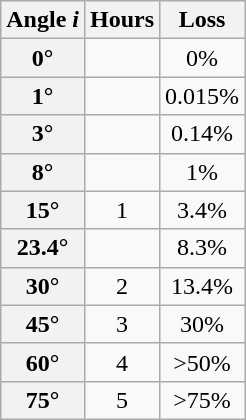<table class="wikitable" style="text-align:center;">
<tr>
<th scope="col">Angle <em>i</em></th>
<th scope="col">Hours</th>
<th scope="col">Loss</th>
</tr>
<tr>
<th scope="row">0°</th>
<td></td>
<td>0%</td>
</tr>
<tr>
<th scope="row">1°</th>
<td></td>
<td>0.015%</td>
</tr>
<tr>
<th scope="row">3°</th>
<td></td>
<td>0.14%</td>
</tr>
<tr>
<th scope="row">8°</th>
<td></td>
<td>1%</td>
</tr>
<tr>
<th scope="row">15°</th>
<td>1</td>
<td>3.4%</td>
</tr>
<tr>
<th scope="row">23.4°</th>
<td></td>
<td>8.3%</td>
</tr>
<tr>
<th scope="row">30°</th>
<td>2</td>
<td>13.4%</td>
</tr>
<tr>
<th scope="row">45°</th>
<td>3</td>
<td>30%</td>
</tr>
<tr>
<th scope="row">60°</th>
<td>4</td>
<td>>50%</td>
</tr>
<tr>
<th scope="row">75°</th>
<td>5</td>
<td>>75%</td>
</tr>
</table>
